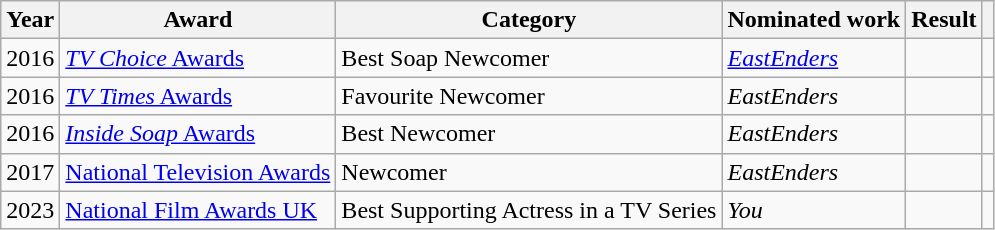<table class="wikitable">
<tr>
<th>Year</th>
<th>Award</th>
<th>Category</th>
<th>Nominated work</th>
<th>Result</th>
<th></th>
</tr>
<tr>
<td>2016</td>
<td><a href='#'><em>TV Choice</em> Awards</a></td>
<td>Best Soap Newcomer</td>
<td><em><a href='#'>EastEnders</a></em></td>
<td></td>
<td style="text-align:center;"></td>
</tr>
<tr>
<td>2016</td>
<td><a href='#'><em>TV Times</em> Awards</a></td>
<td>Favourite Newcomer</td>
<td><em>EastEnders</em></td>
<td></td>
<td style="text-align:center;"></td>
</tr>
<tr>
<td>2016</td>
<td><a href='#'><em>Inside Soap</em> Awards</a></td>
<td>Best Newcomer</td>
<td><em>EastEnders</em></td>
<td></td>
<td style="text-align:center;"></td>
</tr>
<tr>
<td>2017</td>
<td><a href='#'>National Television Awards</a></td>
<td>Newcomer</td>
<td><em>EastEnders</em></td>
<td></td>
<td style="text-align:center;"></td>
</tr>
<tr>
<td>2023</td>
<td><a href='#'>National Film Awards UK</a></td>
<td>Best Supporting Actress in a TV Series</td>
<td><em>You</em></td>
<td></td>
<td style="text-align:center;"></td>
</tr>
</table>
